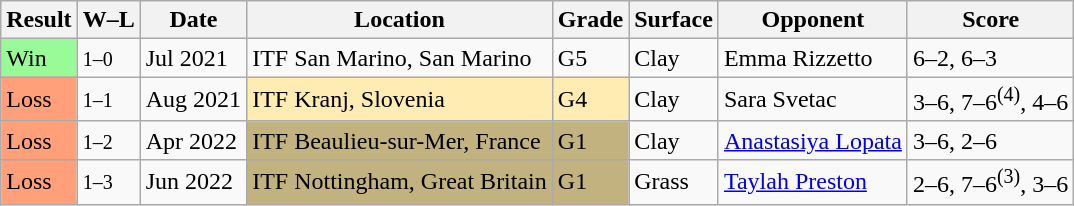<table class="sortable wikitable">
<tr>
<th>Result</th>
<th class="unsortable">W–L</th>
<th>Date</th>
<th>Location</th>
<th>Grade</th>
<th>Surface</th>
<th>Opponent</th>
<th class="unsortable">Score</th>
</tr>
<tr>
<td bgcolor="98FB98">Win</td>
<td><small>1–0</small></td>
<td>Jul 2021</td>
<td>ITF San Marino, San Marino</td>
<td>G5</td>
<td>Clay</td>
<td> Emma Rizzetto</td>
<td>6–2, 6–3</td>
</tr>
<tr>
<td style="background:#ffa07a;">Loss</td>
<td><small>1–1</small></td>
<td>Aug 2021</td>
<td bgcolor="#ffecb2">ITF Kranj, Slovenia</td>
<td bgcolor="#ffecb2">G4</td>
<td>Clay</td>
<td> Sara Svetac</td>
<td>3–6, 7–6<sup>(4)</sup>, 4–6</td>
</tr>
<tr>
<td style="background:#ffa07a;">Loss</td>
<td><small>1–2</small></td>
<td>Apr 2022</td>
<td bgcolor="#C2B280">ITF Beaulieu-sur-Mer, France</td>
<td bgcolor="#C2B280">G1</td>
<td>Clay</td>
<td> <a href='#'>Anastasiya Lopata</a></td>
<td>3–6, 2–6</td>
</tr>
<tr>
<td style="background:#ffa07a;">Loss</td>
<td><small>1–3</small></td>
<td>Jun 2022</td>
<td bgcolor="#C2B280">ITF Nottingham, Great Britain</td>
<td bgcolor="#C2B280">G1</td>
<td>Grass</td>
<td> <a href='#'>Taylah Preston</a></td>
<td>2–6, 7–6<sup>(3)</sup>, 3–6</td>
</tr>
</table>
